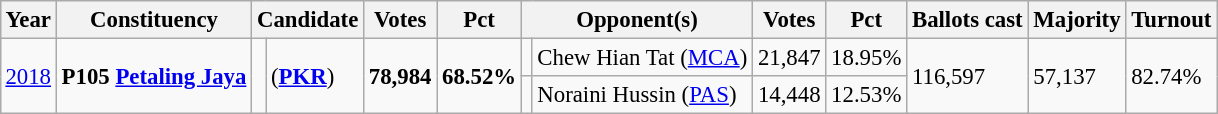<table class="wikitable" style="margin:0.5em ; font-size:95%">
<tr>
<th>Year</th>
<th>Constituency</th>
<th colspan=2>Candidate</th>
<th>Votes</th>
<th>Pct</th>
<th colspan=2>Opponent(s)</th>
<th>Votes</th>
<th>Pct</th>
<th>Ballots cast</th>
<th>Majority</th>
<th>Turnout</th>
</tr>
<tr>
<td rowspan="2"><a href='#'>2018</a></td>
<td rowspan=2><strong>P105 <a href='#'>Petaling Jaya</a></strong></td>
<td rowspan="2" ></td>
<td rowspan="2"> (<a href='#'><strong>PKR</strong></a>)</td>
<td rowspan="2" align=right><strong>78,984</strong></td>
<td rowspan="2"><strong>68.52%</strong></td>
<td></td>
<td>Chew Hian Tat (<a href='#'>MCA</a>)</td>
<td align=right>21,847</td>
<td>18.95%</td>
<td rowspan="2">116,597</td>
<td rowspan="2">57,137</td>
<td rowspan="2">82.74%</td>
</tr>
<tr>
<td></td>
<td>Noraini Hussin (<a href='#'>PAS</a>)</td>
<td align=right>14,448</td>
<td>12.53%</td>
</tr>
</table>
